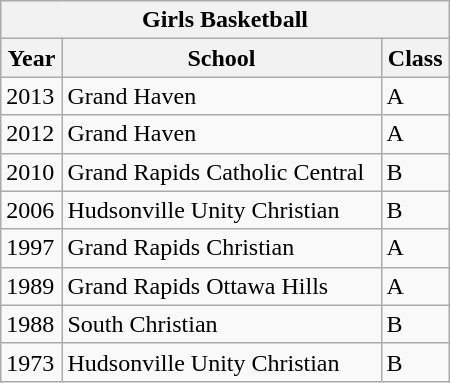<table class="wikitable collapsible collapsed" width="300">
<tr>
<th colspan=3>Girls Basketball</th>
</tr>
<tr>
<th scope="col">Year</th>
<th scope="col">School</th>
<th scope="col">Class</th>
</tr>
<tr>
<td>2013</td>
<td>Grand Haven</td>
<td>A</td>
</tr>
<tr>
<td>2012</td>
<td>Grand Haven</td>
<td>A</td>
</tr>
<tr>
<td>2010</td>
<td>Grand Rapids Catholic Central</td>
<td>B</td>
</tr>
<tr>
<td>2006</td>
<td>Hudsonville Unity Christian</td>
<td>B</td>
</tr>
<tr>
<td>1997</td>
<td>Grand Rapids Christian</td>
<td>A</td>
</tr>
<tr>
<td>1989</td>
<td>Grand Rapids Ottawa Hills</td>
<td>A</td>
</tr>
<tr>
<td>1988</td>
<td>South Christian</td>
<td>B</td>
</tr>
<tr>
<td>1973</td>
<td>Hudsonville Unity Christian</td>
<td>B</td>
</tr>
</table>
